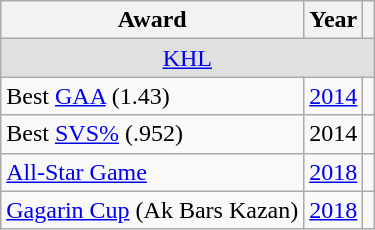<table class="wikitable">
<tr>
<th>Award</th>
<th>Year</th>
<th></th>
</tr>
<tr ALIGN="center" bgcolor="#e0e0e0">
<td colspan="3"><a href='#'>KHL</a></td>
</tr>
<tr>
<td>Best <a href='#'>GAA</a> (1.43)</td>
<td><a href='#'>2014</a></td>
<td></td>
</tr>
<tr>
<td>Best <a href='#'>SVS%</a> (.952)</td>
<td>2014</td>
<td></td>
</tr>
<tr>
<td><a href='#'>All-Star Game</a></td>
<td><a href='#'>2018</a></td>
<td></td>
</tr>
<tr>
<td><a href='#'>Gagarin Cup</a> (Ak Bars Kazan)</td>
<td><a href='#'>2018</a></td>
<td></td>
</tr>
</table>
